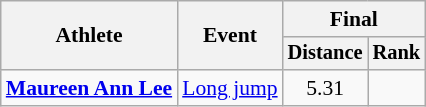<table class="wikitable" style="font-size:90%">
<tr>
<th rowspan="2">Athlete</th>
<th rowspan="2">Event</th>
<th colspan="2">Final</th>
</tr>
<tr style="font-size:95%">
<th>Distance</th>
<th>Rank</th>
</tr>
<tr align=center>
<td align=left><strong><a href='#'>Maureen Ann Lee</a></strong></td>
<td align=left><a href='#'>Long jump</a></td>
<td>5.31</td>
<td></td>
</tr>
</table>
